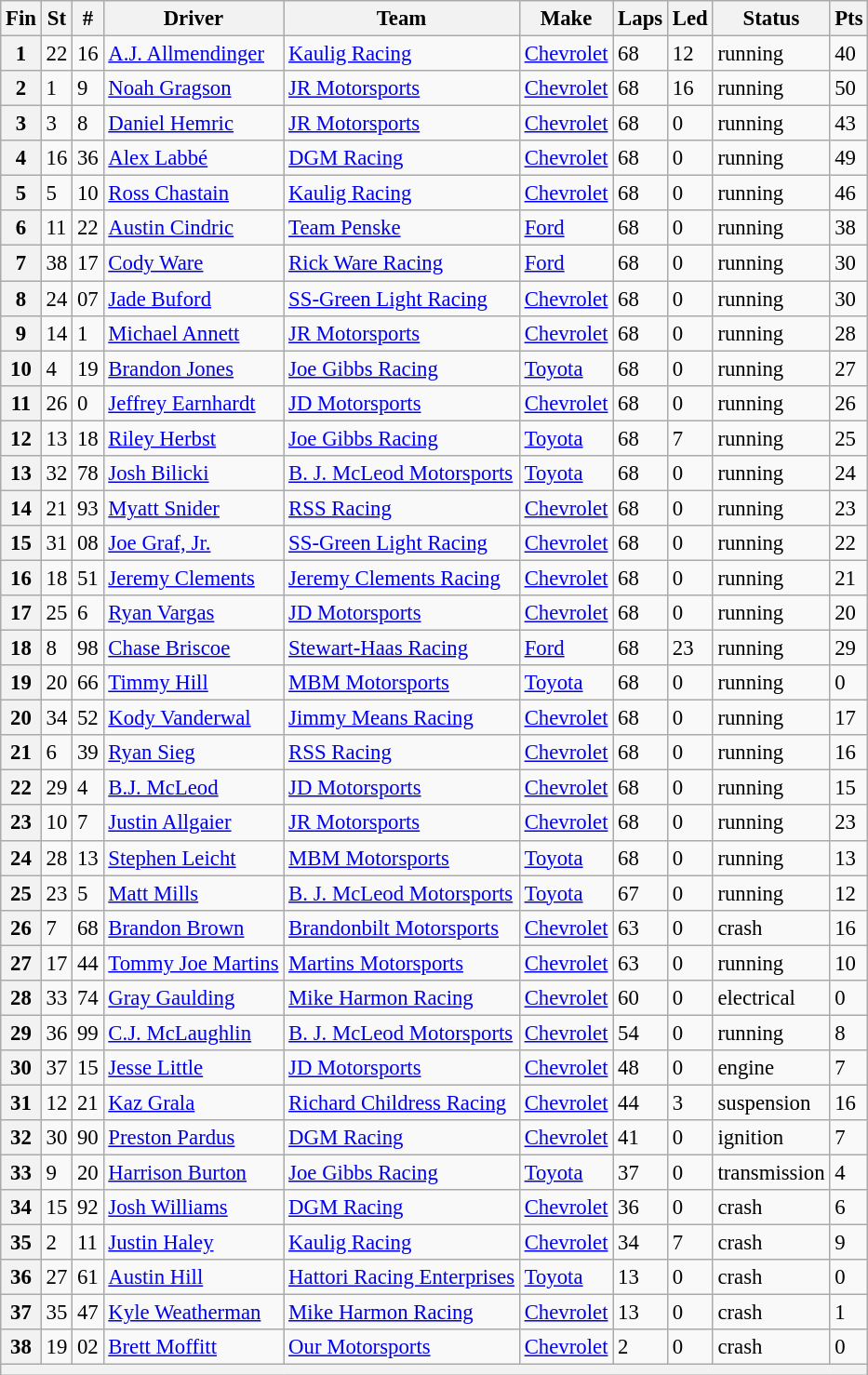<table class="wikitable" style="font-size:95%">
<tr>
<th>Fin</th>
<th>St</th>
<th>#</th>
<th>Driver</th>
<th>Team</th>
<th>Make</th>
<th>Laps</th>
<th>Led</th>
<th>Status</th>
<th>Pts</th>
</tr>
<tr>
<th>1</th>
<td>22</td>
<td>16</td>
<td><a href='#'>A.J. Allmendinger</a></td>
<td><a href='#'>Kaulig Racing</a></td>
<td><a href='#'>Chevrolet</a></td>
<td>68</td>
<td>12</td>
<td>running</td>
<td>40</td>
</tr>
<tr>
<th>2</th>
<td>1</td>
<td>9</td>
<td><a href='#'>Noah Gragson</a></td>
<td><a href='#'>JR Motorsports</a></td>
<td><a href='#'>Chevrolet</a></td>
<td>68</td>
<td>16</td>
<td>running</td>
<td>50</td>
</tr>
<tr>
<th>3</th>
<td>3</td>
<td>8</td>
<td><a href='#'>Daniel Hemric</a></td>
<td><a href='#'>JR Motorsports</a></td>
<td><a href='#'>Chevrolet</a></td>
<td>68</td>
<td>0</td>
<td>running</td>
<td>43</td>
</tr>
<tr>
<th>4</th>
<td>16</td>
<td>36</td>
<td><a href='#'>Alex Labbé</a></td>
<td><a href='#'>DGM Racing</a></td>
<td><a href='#'>Chevrolet</a></td>
<td>68</td>
<td>0</td>
<td>running</td>
<td>49</td>
</tr>
<tr>
<th>5</th>
<td>5</td>
<td>10</td>
<td><a href='#'>Ross Chastain</a></td>
<td><a href='#'>Kaulig Racing</a></td>
<td><a href='#'>Chevrolet</a></td>
<td>68</td>
<td>0</td>
<td>running</td>
<td>46</td>
</tr>
<tr>
<th>6</th>
<td>11</td>
<td>22</td>
<td><a href='#'>Austin Cindric</a></td>
<td><a href='#'>Team Penske</a></td>
<td><a href='#'>Ford</a></td>
<td>68</td>
<td>0</td>
<td>running</td>
<td>38</td>
</tr>
<tr>
<th>7</th>
<td>38</td>
<td>17</td>
<td><a href='#'>Cody Ware</a></td>
<td><a href='#'>Rick Ware Racing</a></td>
<td><a href='#'>Ford</a></td>
<td>68</td>
<td>0</td>
<td>running</td>
<td>30</td>
</tr>
<tr>
<th>8</th>
<td>24</td>
<td>07</td>
<td><a href='#'>Jade Buford</a></td>
<td><a href='#'>SS-Green Light Racing</a></td>
<td><a href='#'>Chevrolet</a></td>
<td>68</td>
<td>0</td>
<td>running</td>
<td>30</td>
</tr>
<tr>
<th>9</th>
<td>14</td>
<td>1</td>
<td><a href='#'>Michael Annett</a></td>
<td><a href='#'>JR Motorsports</a></td>
<td><a href='#'>Chevrolet</a></td>
<td>68</td>
<td>0</td>
<td>running</td>
<td>28</td>
</tr>
<tr>
<th>10</th>
<td>4</td>
<td>19</td>
<td><a href='#'>Brandon Jones</a></td>
<td><a href='#'>Joe Gibbs Racing</a></td>
<td><a href='#'>Toyota</a></td>
<td>68</td>
<td>0</td>
<td>running</td>
<td>27</td>
</tr>
<tr>
<th>11</th>
<td>26</td>
<td>0</td>
<td><a href='#'>Jeffrey Earnhardt</a></td>
<td><a href='#'>JD Motorsports</a></td>
<td><a href='#'>Chevrolet</a></td>
<td>68</td>
<td>0</td>
<td>running</td>
<td>26</td>
</tr>
<tr>
<th>12</th>
<td>13</td>
<td>18</td>
<td><a href='#'>Riley Herbst</a></td>
<td><a href='#'>Joe Gibbs Racing</a></td>
<td><a href='#'>Toyota</a></td>
<td>68</td>
<td>7</td>
<td>running</td>
<td>25</td>
</tr>
<tr>
<th>13</th>
<td>32</td>
<td>78</td>
<td><a href='#'>Josh Bilicki</a></td>
<td><a href='#'>B. J. McLeod Motorsports</a></td>
<td><a href='#'>Toyota</a></td>
<td>68</td>
<td>0</td>
<td>running</td>
<td>24</td>
</tr>
<tr>
<th>14</th>
<td>21</td>
<td>93</td>
<td><a href='#'>Myatt Snider</a></td>
<td><a href='#'>RSS Racing</a></td>
<td><a href='#'>Chevrolet</a></td>
<td>68</td>
<td>0</td>
<td>running</td>
<td>23</td>
</tr>
<tr>
<th>15</th>
<td>31</td>
<td>08</td>
<td><a href='#'>Joe Graf, Jr.</a></td>
<td><a href='#'>SS-Green Light Racing</a></td>
<td><a href='#'>Chevrolet</a></td>
<td>68</td>
<td>0</td>
<td>running</td>
<td>22</td>
</tr>
<tr>
<th>16</th>
<td>18</td>
<td>51</td>
<td><a href='#'>Jeremy Clements</a></td>
<td><a href='#'>Jeremy Clements Racing</a></td>
<td><a href='#'>Chevrolet</a></td>
<td>68</td>
<td>0</td>
<td>running</td>
<td>21</td>
</tr>
<tr>
<th>17</th>
<td>25</td>
<td>6</td>
<td><a href='#'>Ryan Vargas</a></td>
<td><a href='#'>JD Motorsports</a></td>
<td><a href='#'>Chevrolet</a></td>
<td>68</td>
<td>0</td>
<td>running</td>
<td>20</td>
</tr>
<tr>
<th>18</th>
<td>8</td>
<td>98</td>
<td><a href='#'>Chase Briscoe</a></td>
<td><a href='#'>Stewart-Haas Racing</a></td>
<td><a href='#'>Ford</a></td>
<td>68</td>
<td>23</td>
<td>running</td>
<td>29</td>
</tr>
<tr>
<th>19</th>
<td>20</td>
<td>66</td>
<td><a href='#'>Timmy Hill</a></td>
<td><a href='#'>MBM Motorsports</a></td>
<td><a href='#'>Toyota</a></td>
<td>68</td>
<td>0</td>
<td>running</td>
<td>0</td>
</tr>
<tr>
<th>20</th>
<td>34</td>
<td>52</td>
<td><a href='#'>Kody Vanderwal</a></td>
<td><a href='#'>Jimmy Means Racing</a></td>
<td><a href='#'>Chevrolet</a></td>
<td>68</td>
<td>0</td>
<td>running</td>
<td>17</td>
</tr>
<tr>
<th>21</th>
<td>6</td>
<td>39</td>
<td><a href='#'>Ryan Sieg</a></td>
<td><a href='#'>RSS Racing</a></td>
<td><a href='#'>Chevrolet</a></td>
<td>68</td>
<td>0</td>
<td>running</td>
<td>16</td>
</tr>
<tr>
<th>22</th>
<td>29</td>
<td>4</td>
<td><a href='#'>B.J. McLeod</a></td>
<td><a href='#'>JD Motorsports</a></td>
<td><a href='#'>Chevrolet</a></td>
<td>68</td>
<td>0</td>
<td>running</td>
<td>15</td>
</tr>
<tr>
<th>23</th>
<td>10</td>
<td>7</td>
<td><a href='#'>Justin Allgaier</a></td>
<td><a href='#'>JR Motorsports</a></td>
<td><a href='#'>Chevrolet</a></td>
<td>68</td>
<td>0</td>
<td>running</td>
<td>23</td>
</tr>
<tr>
<th>24</th>
<td>28</td>
<td>13</td>
<td><a href='#'>Stephen Leicht</a></td>
<td><a href='#'>MBM Motorsports</a></td>
<td><a href='#'>Toyota</a></td>
<td>68</td>
<td>0</td>
<td>running</td>
<td>13</td>
</tr>
<tr>
<th>25</th>
<td>23</td>
<td>5</td>
<td><a href='#'>Matt Mills</a></td>
<td><a href='#'>B. J. McLeod Motorsports</a></td>
<td><a href='#'>Toyota</a></td>
<td>67</td>
<td>0</td>
<td>running</td>
<td>12</td>
</tr>
<tr>
<th>26</th>
<td>7</td>
<td>68</td>
<td><a href='#'>Brandon Brown</a></td>
<td><a href='#'>Brandonbilt Motorsports</a></td>
<td><a href='#'>Chevrolet</a></td>
<td>63</td>
<td>0</td>
<td>crash</td>
<td>16</td>
</tr>
<tr>
<th>27</th>
<td>17</td>
<td>44</td>
<td><a href='#'>Tommy Joe Martins</a></td>
<td><a href='#'>Martins Motorsports</a></td>
<td><a href='#'>Chevrolet</a></td>
<td>63</td>
<td>0</td>
<td>running</td>
<td>10</td>
</tr>
<tr>
<th>28</th>
<td>33</td>
<td>74</td>
<td><a href='#'>Gray Gaulding</a></td>
<td><a href='#'>Mike Harmon Racing</a></td>
<td><a href='#'>Chevrolet</a></td>
<td>60</td>
<td>0</td>
<td>electrical</td>
<td>0</td>
</tr>
<tr>
<th>29</th>
<td>36</td>
<td>99</td>
<td><a href='#'>C.J. McLaughlin</a></td>
<td><a href='#'>B. J. McLeod Motorsports</a></td>
<td><a href='#'>Chevrolet</a></td>
<td>54</td>
<td>0</td>
<td>running</td>
<td>8</td>
</tr>
<tr>
<th>30</th>
<td>37</td>
<td>15</td>
<td><a href='#'>Jesse Little</a></td>
<td><a href='#'>JD Motorsports</a></td>
<td><a href='#'>Chevrolet</a></td>
<td>48</td>
<td>0</td>
<td>engine</td>
<td>7</td>
</tr>
<tr>
<th>31</th>
<td>12</td>
<td>21</td>
<td><a href='#'>Kaz Grala</a></td>
<td><a href='#'>Richard Childress Racing</a></td>
<td><a href='#'>Chevrolet</a></td>
<td>44</td>
<td>3</td>
<td>suspension</td>
<td>16</td>
</tr>
<tr>
<th>32</th>
<td>30</td>
<td>90</td>
<td><a href='#'>Preston Pardus</a></td>
<td><a href='#'>DGM Racing</a></td>
<td><a href='#'>Chevrolet</a></td>
<td>41</td>
<td>0</td>
<td>ignition</td>
<td>7</td>
</tr>
<tr>
<th>33</th>
<td>9</td>
<td>20</td>
<td><a href='#'>Harrison Burton</a></td>
<td><a href='#'>Joe Gibbs Racing</a></td>
<td><a href='#'>Toyota</a></td>
<td>37</td>
<td>0</td>
<td>transmission</td>
<td>4</td>
</tr>
<tr>
<th>34</th>
<td>15</td>
<td>92</td>
<td><a href='#'>Josh Williams</a></td>
<td><a href='#'>DGM Racing</a></td>
<td><a href='#'>Chevrolet</a></td>
<td>36</td>
<td>0</td>
<td>crash</td>
<td>6</td>
</tr>
<tr>
<th>35</th>
<td>2</td>
<td>11</td>
<td><a href='#'>Justin Haley</a></td>
<td><a href='#'>Kaulig Racing</a></td>
<td><a href='#'>Chevrolet</a></td>
<td>34</td>
<td>7</td>
<td>crash</td>
<td>9</td>
</tr>
<tr>
<th>36</th>
<td>27</td>
<td>61</td>
<td><a href='#'>Austin Hill</a></td>
<td><a href='#'>Hattori Racing Enterprises</a></td>
<td><a href='#'>Toyota</a></td>
<td>13</td>
<td>0</td>
<td>crash</td>
<td>0</td>
</tr>
<tr>
<th>37</th>
<td>35</td>
<td>47</td>
<td><a href='#'>Kyle Weatherman</a></td>
<td><a href='#'>Mike Harmon Racing</a></td>
<td><a href='#'>Chevrolet</a></td>
<td>13</td>
<td>0</td>
<td>crash</td>
<td>1</td>
</tr>
<tr>
<th>38</th>
<td>19</td>
<td>02</td>
<td><a href='#'>Brett Moffitt</a></td>
<td><a href='#'>Our Motorsports</a></td>
<td><a href='#'>Chevrolet</a></td>
<td>2</td>
<td>0</td>
<td>crash</td>
<td>0</td>
</tr>
<tr>
<th colspan="10"></th>
</tr>
</table>
